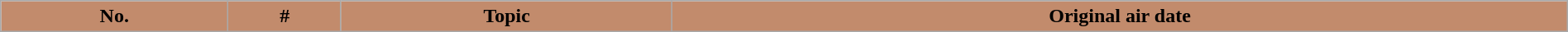<table class="wikitable plainrowheaders" style="width:100%; margin:auto; background:#fff;">
<tr>
<th style="background:#c28b6c; color:#000; text-align:center;">No.</th>
<th ! style="background:#c28b6c; color:#000; text-align:center;">#</th>
<th ! style="background:#c28b6c; color:#000; text-align:center;">Topic</th>
<th ! style="background:#c28b6c; color:#000; text-align:center;">Original air date<br>












</th>
</tr>
</table>
